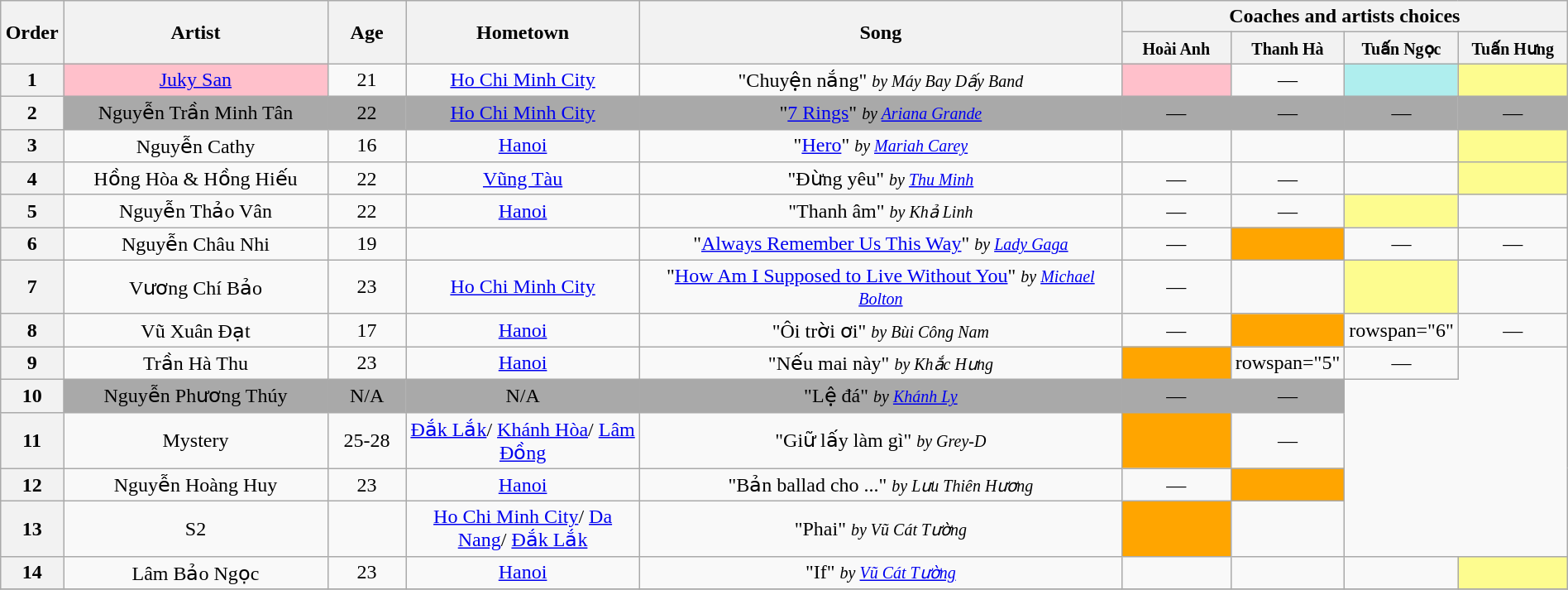<table class="wikitable" style="text-align:center; width:100%;">
<tr>
<th scope="col" rowspan="2" style="width:04%;">Order</th>
<th scope="col" rowspan="2" style="width:17%;">Artist</th>
<th scope="col" rowspan="2" style="width:05%;">Age</th>
<th scope="col" rowspan="2" style="width:15%;">Hometown</th>
<th scope="col" rowspan="2" style="width:31%;">Song</th>
<th colspan="4" style="width:28%;">Coaches and artists choices</th>
</tr>
<tr>
<th style="width:07%;"><small>Hoài Anh</small></th>
<th style="width:07%;"><small>Thanh Hà</small></th>
<th style="width:07%;"><small>Tuấn Ngọc</small></th>
<th style="width:07%;"><small>Tuấn Hưng</small></th>
</tr>
<tr>
<th>1</th>
<td style="background:pink;"><a href='#'>Juky San</a></td>
<td>21</td>
<td><a href='#'>Ho Chi Minh City</a></td>
<td>"Chuyện nắng" <small><em>by Máy Bay Dấy Band</em></small></td>
<td style="background:pink;text-align:center;"></td>
<td style="text-align:center;">—</td>
<td style="background:#afeeee;text-align:center;"></td>
<td style="background:#fdfc8f;text-align:center;"></td>
</tr>
<tr>
<th>2</th>
<td style="background:darkgrey;">Nguyễn Trần Minh Tân</td>
<td style="background:darkgrey;">22</td>
<td style="background:darkgrey;"><a href='#'>Ho Chi Minh City</a></td>
<td style="background:darkgrey;">"<a href='#'>7 Rings</a>" <small><em>by <a href='#'>Ariana Grande</a></em></small></td>
<td style="background:darkgrey;text-align:center;">—</td>
<td style="background:darkgrey;text-align:center;">—</td>
<td style="background:darkgrey;text-align:center;">—</td>
<td style="background:darkgrey;text-align:center;">—</td>
</tr>
<tr>
<th>3</th>
<td>Nguyễn Cathy</td>
<td>16</td>
<td><a href='#'>Hanoi</a></td>
<td>"<a href='#'>Hero</a>" <small><em>by <a href='#'>Mariah Carey</a></em></small></td>
<td style="text-align:center;"></td>
<td style="text-align:center;"></td>
<td style="text-align:center;"></td>
<td style="background:#fdfc8f;text-align:center;"></td>
</tr>
<tr>
<th>4</th>
<td>Hồng Hòa & Hồng Hiếu</td>
<td>22</td>
<td><a href='#'>Vũng Tàu</a></td>
<td>"Đừng yêu" <small><em>by <a href='#'>Thu Minh</a></em></small></td>
<td style="text-align:center;">—</td>
<td style="text-align:center;">—</td>
<td style="text-align:center;"></td>
<td style="background:#fdfc8f;text-align:center;"></td>
</tr>
<tr>
<th>5</th>
<td>Nguyễn Thảo Vân</td>
<td>22</td>
<td><a href='#'>Hanoi</a></td>
<td>"Thanh âm" <small><em>by Khả Linh</em></small></td>
<td style="text-align:center;">—</td>
<td style="text-align:center;">—</td>
<td style="background:#fdfc8f;text-align:center;"></td>
<td style="text-align:center;"></td>
</tr>
<tr>
<th>6</th>
<td>Nguyễn Châu Nhi</td>
<td>19</td>
<td></td>
<td>"<a href='#'>Always Remember Us This Way</a>" <small><em>by <a href='#'>Lady Gaga</a></em></small></td>
<td style="text-align:center;">—</td>
<td style="background:orange;text-align:center;"></td>
<td style="text-align:center;">—</td>
<td style="text-align:center;">—</td>
</tr>
<tr>
<th>7</th>
<td>Vương Chí Bảo</td>
<td>23</td>
<td><a href='#'>Ho Chi Minh City</a></td>
<td>"<a href='#'>How Am I Supposed to Live Without You</a>" <small><em>by <a href='#'>Michael Bolton</a></em></small></td>
<td style="text-align:center;">—</td>
<td style="text-align:center;"></td>
<td style="background:#fdfc8f;text-align:center;"></td>
<td style="text-align:center;"></td>
</tr>
<tr>
<th>8</th>
<td>Vũ Xuân Đạt</td>
<td>17</td>
<td><a href='#'>Hanoi</a></td>
<td>"Ôi trời ơi" <small><em>by Bùi Công Nam</em></small></td>
<td style="text-align:center;">—</td>
<td style="background:orange;text-align:center;"></td>
<td>rowspan="6" </td>
<td style="text-align:center;">—</td>
</tr>
<tr>
<th>9</th>
<td>Trần Hà Thu</td>
<td>23</td>
<td><a href='#'>Hanoi</a></td>
<td>"Nếu mai này" <small><em>by Khắc Hưng</em></small></td>
<td style="background:orange;text-align:center;"></td>
<td>rowspan="5" </td>
<td style="text-align:center;">—</td>
</tr>
<tr>
<th>10</th>
<td style="background:darkgrey;">Nguyễn Phương Thúy</td>
<td style="background:darkgrey;">N/A</td>
<td style="background:darkgrey;">N/A</td>
<td style="background:darkgrey;">"Lệ đá" <small><em>by <a href='#'>Khánh Ly</a></em></small></td>
<td style="background:darkgrey;text-align:center;">—</td>
<td style="background:darkgrey;text-align:center;">—</td>
</tr>
<tr>
<th>11</th>
<td>Mystery</td>
<td>25-28</td>
<td><a href='#'>Đắk Lắk</a>/ <a href='#'>Khánh Hòa</a>/ <a href='#'>Lâm Đồng</a></td>
<td>"Giữ lấy làm gì" <small><em>by Grey-D</em></small></td>
<td style="background:orange;text-align:center;"></td>
<td style="text-align:center;">—</td>
</tr>
<tr>
<th>12</th>
<td>Nguyễn Hoàng Huy</td>
<td>23</td>
<td><a href='#'>Hanoi</a></td>
<td>"Bản ballad cho ..." <small><em>by Lưu Thiên Hương</em></small></td>
<td style="text-align:center;">—</td>
<td style="background:orange;text-align:center;"></td>
</tr>
<tr>
<th>13</th>
<td>S2</td>
<td></td>
<td><a href='#'>Ho Chi Minh City</a>/ <a href='#'>Da Nang</a>/ <a href='#'>Đắk Lắk</a></td>
<td>"Phai" <small><em>by Vũ Cát Tường</em></small></td>
<td style="background:orange;text-align:center;"></td>
<td></td>
</tr>
<tr>
<th>14</th>
<td>Lâm Bảo Ngọc</td>
<td>23</td>
<td><a href='#'>Hanoi</a></td>
<td>"If" <small><em>by <a href='#'>Vũ Cát Tường</a></em></small></td>
<td style="text-align:center;"></td>
<td style="text-align:center;"></td>
<td style="text-align:center;"></td>
<td style="background:#fdfc8f;text-align:center;"></td>
</tr>
<tr>
</tr>
</table>
